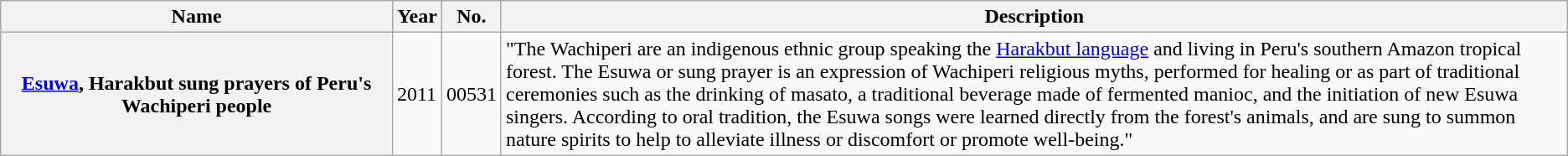<table class="wikitable sortable plainrowheaders">
<tr>
<th style="width:25%">Name</th>
<th>Year</th>
<th>No.</th>
<th class="unsortable">Description</th>
</tr>
<tr>
<th scope="row"><a href='#'>Esuwa</a>, Harakbut sung prayers of Peru's Wachiperi people</th>
<td>2011</td>
<td>00531</td>
<td>"The Wachiperi are an indigenous ethnic group speaking the <a href='#'>Harakbut language</a> and living in Peru's southern Amazon tropical forest. The Esuwa or sung prayer is an expression of Wachiperi religious myths, performed for healing or as part of traditional ceremonies such as the drinking of masato, a traditional beverage made of fermented manioc, and the initiation of new Esuwa singers. According to oral tradition, the Esuwa songs were learned directly from the forest's animals, and are sung to summon nature spirits to help to alleviate illness or discomfort or promote well-being."</td>
</tr>
</table>
